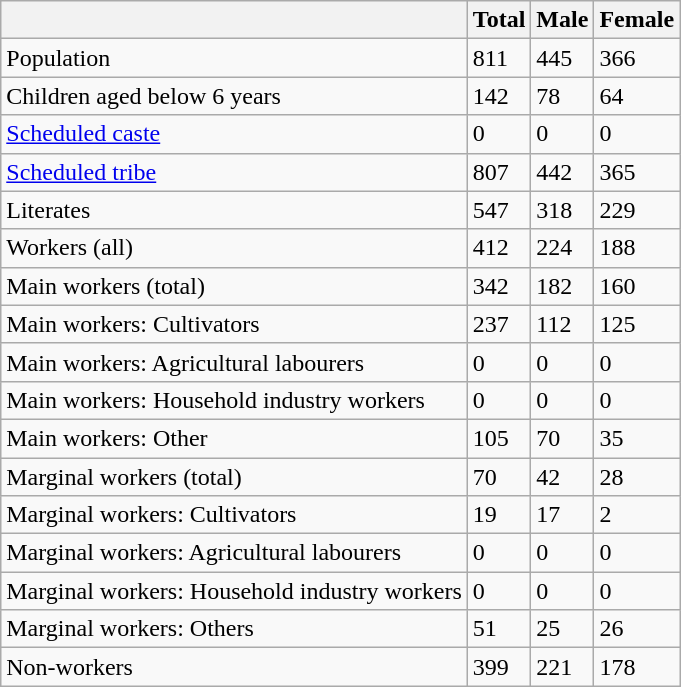<table class="wikitable sortable">
<tr>
<th></th>
<th>Total</th>
<th>Male</th>
<th>Female</th>
</tr>
<tr>
<td>Population</td>
<td>811</td>
<td>445</td>
<td>366</td>
</tr>
<tr>
<td>Children aged below 6 years</td>
<td>142</td>
<td>78</td>
<td>64</td>
</tr>
<tr>
<td><a href='#'>Scheduled caste</a></td>
<td>0</td>
<td>0</td>
<td>0</td>
</tr>
<tr>
<td><a href='#'>Scheduled tribe</a></td>
<td>807</td>
<td>442</td>
<td>365</td>
</tr>
<tr>
<td>Literates</td>
<td>547</td>
<td>318</td>
<td>229</td>
</tr>
<tr>
<td>Workers (all)</td>
<td>412</td>
<td>224</td>
<td>188</td>
</tr>
<tr>
<td>Main workers (total)</td>
<td>342</td>
<td>182</td>
<td>160</td>
</tr>
<tr>
<td>Main workers: Cultivators</td>
<td>237</td>
<td>112</td>
<td>125</td>
</tr>
<tr>
<td>Main workers: Agricultural labourers</td>
<td>0</td>
<td>0</td>
<td>0</td>
</tr>
<tr>
<td>Main workers: Household industry workers</td>
<td>0</td>
<td>0</td>
<td>0</td>
</tr>
<tr>
<td>Main workers: Other</td>
<td>105</td>
<td>70</td>
<td>35</td>
</tr>
<tr>
<td>Marginal workers (total)</td>
<td>70</td>
<td>42</td>
<td>28</td>
</tr>
<tr>
<td>Marginal workers: Cultivators</td>
<td>19</td>
<td>17</td>
<td>2</td>
</tr>
<tr>
<td>Marginal workers: Agricultural labourers</td>
<td>0</td>
<td>0</td>
<td>0</td>
</tr>
<tr>
<td>Marginal workers: Household industry workers</td>
<td>0</td>
<td>0</td>
<td>0</td>
</tr>
<tr>
<td>Marginal workers: Others</td>
<td>51</td>
<td>25</td>
<td>26</td>
</tr>
<tr>
<td>Non-workers</td>
<td>399</td>
<td>221</td>
<td>178</td>
</tr>
</table>
